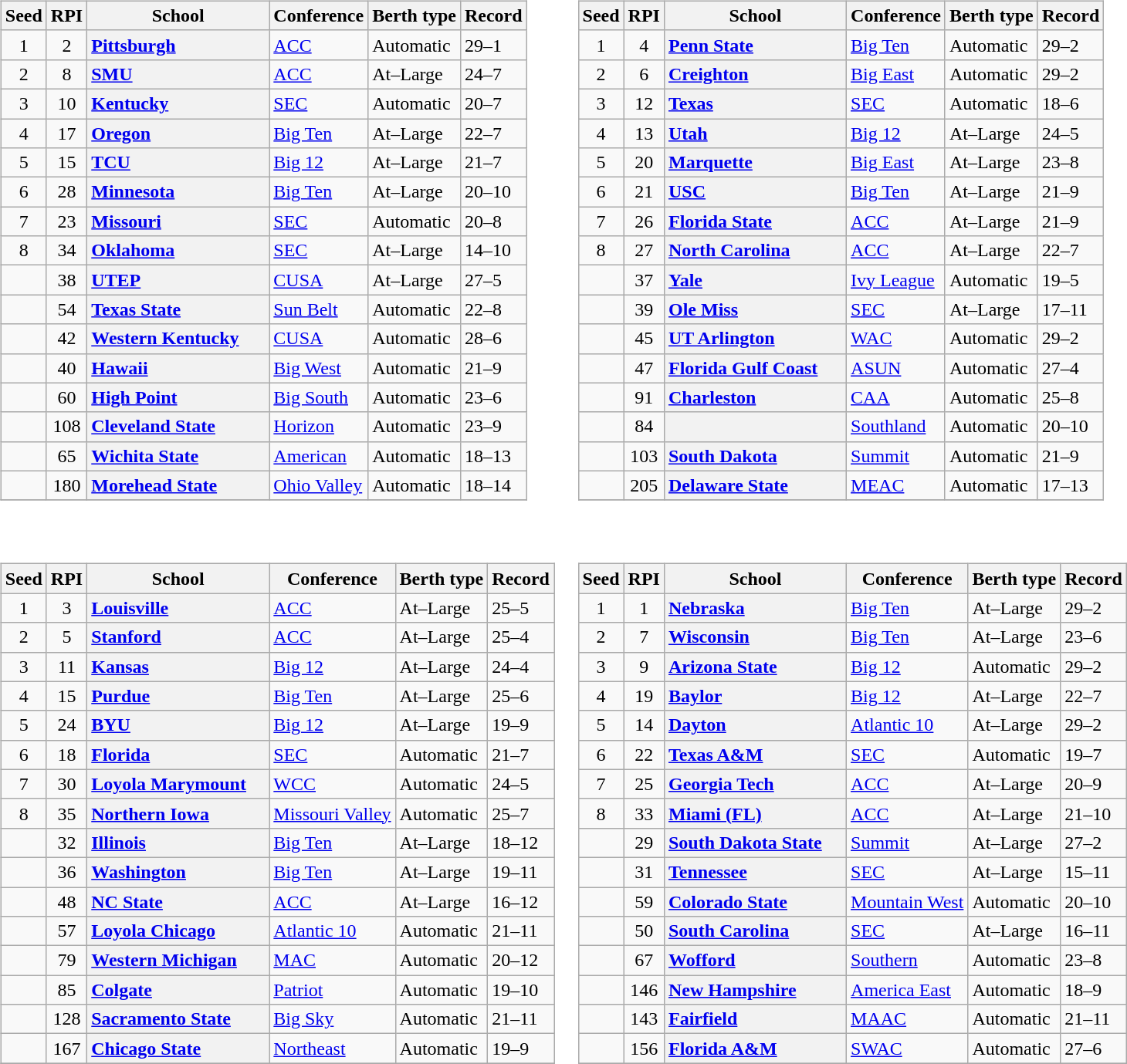<table>
<tr>
<td><br><table class="wikitable sortable plainrowheaders" width="auto">
<tr>
<th scope="col">Seed</th>
<th scope="col">RPI</th>
<th scope="col" style="width: 150px;">School</th>
<th scope="col">Conference</th>
<th scope="col">Berth type</th>
<th scope="col">Record</th>
</tr>
<tr>
<td align=center>1</td>
<td align=center>2</td>
<th scope="row" style="text-align:left"><a href='#'>Pittsburgh</a></th>
<td><a href='#'>ACC</a></td>
<td>Automatic</td>
<td>29–1</td>
</tr>
<tr>
<td align=center>2</td>
<td align=center>8</td>
<th scope="row" style="text-align:left"><a href='#'>SMU</a></th>
<td><a href='#'>ACC</a></td>
<td>At–Large</td>
<td>24–7</td>
</tr>
<tr>
<td align=center>3</td>
<td align=center>10</td>
<th scope="row" style="text-align:left"><a href='#'>Kentucky</a></th>
<td><a href='#'>SEC</a></td>
<td>Automatic</td>
<td>20–7</td>
</tr>
<tr>
<td align=center>4</td>
<td align=center>17</td>
<th scope="row" style="text-align:left"><a href='#'>Oregon</a></th>
<td><a href='#'>Big Ten</a></td>
<td>At–Large</td>
<td>22–7</td>
</tr>
<tr>
<td align=center>5</td>
<td align=center>15</td>
<th scope="row" style="text-align:left"><a href='#'>TCU</a></th>
<td><a href='#'>Big 12</a></td>
<td>At–Large</td>
<td>21–7</td>
</tr>
<tr>
<td align=center>6</td>
<td align=center>28</td>
<th scope="row" style="text-align:left"><a href='#'>Minnesota</a></th>
<td><a href='#'>Big Ten</a></td>
<td>At–Large</td>
<td>20–10</td>
</tr>
<tr>
<td align=center>7</td>
<td align=center>23</td>
<th scope="row" style="text-align:left"><a href='#'>Missouri</a></th>
<td><a href='#'>SEC</a></td>
<td>Automatic</td>
<td>20–8</td>
</tr>
<tr>
<td align=center>8</td>
<td align=center>34</td>
<th scope="row" style="text-align:left"><a href='#'>Oklahoma</a></th>
<td><a href='#'>SEC</a></td>
<td>At–Large</td>
<td>14–10</td>
</tr>
<tr>
<td align=center></td>
<td align=center>38</td>
<th scope="row" style="text-align:left"><a href='#'>UTEP</a></th>
<td><a href='#'>CUSA</a></td>
<td>At–Large</td>
<td>27–5</td>
</tr>
<tr>
<td align=center></td>
<td align=center>54</td>
<th scope="row" style="text-align:left"><a href='#'>Texas State</a></th>
<td><a href='#'>Sun Belt</a></td>
<td>Automatic</td>
<td>22–8</td>
</tr>
<tr>
<td align=center></td>
<td align=center>42</td>
<th scope="row" style="text-align:left"><a href='#'>Western Kentucky</a></th>
<td><a href='#'>CUSA</a></td>
<td>Automatic</td>
<td>28–6</td>
</tr>
<tr>
<td align=center></td>
<td align=center>40</td>
<th scope="row" style="text-align:left"><a href='#'>Hawaii</a></th>
<td><a href='#'>Big West</a></td>
<td>Automatic</td>
<td>21–9</td>
</tr>
<tr>
<td align=center></td>
<td align=center>60</td>
<th scope="row" style="text-align:left"><a href='#'>High Point</a></th>
<td><a href='#'>Big South</a></td>
<td>Automatic</td>
<td>23–6</td>
</tr>
<tr>
<td align=center></td>
<td align=center>108</td>
<th scope="row" style="text-align:left"><a href='#'>Cleveland State</a></th>
<td><a href='#'>Horizon</a></td>
<td>Automatic</td>
<td>23–9</td>
</tr>
<tr>
<td align=center></td>
<td align=center>65</td>
<th scope="row" style="text-align:left"><a href='#'>Wichita State</a></th>
<td><a href='#'>American</a></td>
<td>Automatic</td>
<td>18–13</td>
</tr>
<tr>
<td align=center></td>
<td align=center>180</td>
<th scope="row" style="text-align:left"><a href='#'>Morehead State</a></th>
<td><a href='#'>Ohio Valley</a></td>
<td>Automatic</td>
<td>18–14</td>
</tr>
<tr>
</tr>
</table>
</td>
<td><br><table class="wikitable sortable plainrowheaders" width="auto">
<tr>
<th scope="col">Seed</th>
<th scope="col">RPI</th>
<th scope="col" style="width: 150px;">School</th>
<th scope="col">Conference</th>
<th scope="col">Berth type</th>
<th scope="col">Record</th>
</tr>
<tr>
<td align=center>1</td>
<td align=center>4</td>
<th scope="row" style="text-align:left"><a href='#'>Penn State</a></th>
<td><a href='#'>Big Ten</a></td>
<td>Automatic</td>
<td>29–2</td>
</tr>
<tr>
<td align=center>2</td>
<td align=center>6</td>
<th scope="row" style="text-align:left"><a href='#'>Creighton</a></th>
<td><a href='#'>Big East</a></td>
<td>Automatic</td>
<td>29–2</td>
</tr>
<tr>
<td align=center>3</td>
<td align=center>12</td>
<th scope="row" style="text-align:left"><a href='#'>Texas</a></th>
<td><a href='#'>SEC</a></td>
<td>Automatic</td>
<td>18–6</td>
</tr>
<tr>
<td align=center>4</td>
<td align=center>13</td>
<th scope="row" style="text-align:left"><a href='#'>Utah</a></th>
<td><a href='#'>Big 12</a></td>
<td>At–Large</td>
<td>24–5</td>
</tr>
<tr>
<td align=center>5</td>
<td align=center>20</td>
<th scope="row" style="text-align:left"><a href='#'>Marquette</a></th>
<td><a href='#'>Big East</a></td>
<td>At–Large</td>
<td>23–8</td>
</tr>
<tr>
<td align=center>6</td>
<td align=center>21</td>
<th scope="row" style="text-align:left"><a href='#'>USC</a></th>
<td><a href='#'>Big Ten</a></td>
<td>At–Large</td>
<td>21–9</td>
</tr>
<tr>
<td align=center>7</td>
<td align=center>26</td>
<th scope="row" style="text-align:left"><a href='#'>Florida State</a></th>
<td><a href='#'>ACC</a></td>
<td>At–Large</td>
<td>21–9</td>
</tr>
<tr>
<td align=center>8</td>
<td align=center>27</td>
<th scope="row" style="text-align:left"><a href='#'>North Carolina</a></th>
<td><a href='#'>ACC</a></td>
<td>At–Large</td>
<td>22–7</td>
</tr>
<tr>
<td align=center></td>
<td align=center>37</td>
<th scope="row" style="text-align:left"><a href='#'>Yale</a></th>
<td><a href='#'>Ivy  League</a></td>
<td>Automatic</td>
<td>19–5</td>
</tr>
<tr>
<td align=center></td>
<td align=center>39</td>
<th scope="row" style="text-align:left"><a href='#'>Ole Miss</a></th>
<td><a href='#'>SEC</a></td>
<td>At–Large</td>
<td>17–11</td>
</tr>
<tr>
<td align=center></td>
<td align=center>45</td>
<th scope="row" style="text-align:left"><a href='#'>UT Arlington</a></th>
<td><a href='#'>WAC</a></td>
<td>Automatic</td>
<td>29–2</td>
</tr>
<tr>
<td align=center></td>
<td align=center>47</td>
<th scope="row" style="text-align:left"><a href='#'>Florida Gulf Coast</a></th>
<td><a href='#'>ASUN</a></td>
<td>Automatic</td>
<td>27–4</td>
</tr>
<tr>
<td align=center></td>
<td align=center>91</td>
<th scope="row" style="text-align:left"><a href='#'>Charleston</a></th>
<td><a href='#'>CAA</a></td>
<td>Automatic</td>
<td>25–8</td>
</tr>
<tr>
<td align=center></td>
<td align=center>84</td>
<th scope="row" style="text-align:left"></th>
<td><a href='#'>Southland</a></td>
<td>Automatic</td>
<td>20–10</td>
</tr>
<tr>
<td align=center></td>
<td align=center>103</td>
<th scope="row" style="text-align:left"><a href='#'>South Dakota</a></th>
<td><a href='#'>Summit</a></td>
<td>Automatic</td>
<td>21–9</td>
</tr>
<tr>
<td align=center></td>
<td align=center>205</td>
<th scope="row" style="text-align:left"><a href='#'>Delaware State</a></th>
<td><a href='#'>MEAC</a></td>
<td>Automatic</td>
<td>17–13</td>
</tr>
<tr>
</tr>
</table>
</td>
</tr>
<tr>
<td><br><table class="wikitable sortable plainrowheaders" width="auto">
<tr>
<th scope="col">Seed</th>
<th scope="col">RPI</th>
<th scope="col" style="width: 150px;">School</th>
<th scope="col">Conference</th>
<th scope="col">Berth type</th>
<th scope="col">Record</th>
</tr>
<tr>
<td align=center>1</td>
<td align=center>3</td>
<th scope="row" style="text-align:left"><a href='#'>Louisville</a></th>
<td><a href='#'>ACC</a></td>
<td>At–Large</td>
<td>25–5</td>
</tr>
<tr>
<td align=center>2</td>
<td align=center>5</td>
<th scope="row" style="text-align:left"><a href='#'>Stanford</a></th>
<td><a href='#'>ACC</a></td>
<td>At–Large</td>
<td>25–4</td>
</tr>
<tr>
<td align=center>3</td>
<td align=center>11</td>
<th scope="row" style="text-align:left"><a href='#'>Kansas</a></th>
<td><a href='#'>Big 12</a></td>
<td>At–Large</td>
<td>24–4</td>
</tr>
<tr>
<td align=center>4</td>
<td align=center>15</td>
<th scope="row" style="text-align:left"><a href='#'>Purdue</a></th>
<td><a href='#'>Big Ten</a></td>
<td>At–Large</td>
<td>25–6</td>
</tr>
<tr>
<td align=center>5</td>
<td align=center>24</td>
<th scope="row" style="text-align:left"><a href='#'>BYU</a></th>
<td><a href='#'>Big 12</a></td>
<td>At–Large</td>
<td>19–9</td>
</tr>
<tr>
<td align=center>6</td>
<td align=center>18</td>
<th scope="row" style="text-align:left"><a href='#'>Florida</a></th>
<td><a href='#'>SEC</a></td>
<td>Automatic</td>
<td>21–7</td>
</tr>
<tr>
<td align=center>7</td>
<td align=center>30</td>
<th scope="row" style="text-align:left"><a href='#'>Loyola Marymount</a></th>
<td><a href='#'>WCC</a></td>
<td>Automatic</td>
<td>24–5</td>
</tr>
<tr>
<td align=center>8</td>
<td align=center>35</td>
<th scope="row" style="text-align:left"><a href='#'>Northern Iowa</a></th>
<td><a href='#'>Missouri Valley</a></td>
<td>Automatic</td>
<td>25–7</td>
</tr>
<tr>
<td align=center></td>
<td align=center>32</td>
<th scope="row" style="text-align:left"><a href='#'>Illinois</a></th>
<td><a href='#'>Big Ten</a></td>
<td>At–Large</td>
<td>18–12</td>
</tr>
<tr>
<td align=center></td>
<td align=center>36</td>
<th scope="row" style="text-align:left"><a href='#'>Washington</a></th>
<td><a href='#'>Big Ten</a></td>
<td>At–Large</td>
<td>19–11</td>
</tr>
<tr>
<td align=center></td>
<td align=center>48</td>
<th scope="row" style="text-align:left"><a href='#'>NC State</a></th>
<td><a href='#'>ACC</a></td>
<td>At–Large</td>
<td>16–12</td>
</tr>
<tr>
<td align=center></td>
<td align=center>57</td>
<th scope="row" style="text-align:left"><a href='#'>Loyola Chicago</a></th>
<td><a href='#'>Atlantic 10</a></td>
<td>Automatic</td>
<td>21–11</td>
</tr>
<tr>
<td align=center></td>
<td align=center>79</td>
<th scope="row" style="text-align:left"><a href='#'>Western Michigan</a></th>
<td><a href='#'>MAC</a></td>
<td>Automatic</td>
<td>20–12</td>
</tr>
<tr>
<td align=center></td>
<td align=center>85</td>
<th scope="row" style="text-align:left"><a href='#'>Colgate</a></th>
<td><a href='#'>Patriot</a></td>
<td>Automatic</td>
<td>19–10</td>
</tr>
<tr>
<td align=center></td>
<td align=center>128</td>
<th scope="row" style="text-align:left"><a href='#'>Sacramento State</a></th>
<td><a href='#'>Big Sky</a></td>
<td>Automatic</td>
<td>21–11</td>
</tr>
<tr>
<td align=center></td>
<td align=center>167</td>
<th scope="row" style="text-align:left"><a href='#'>Chicago State</a></th>
<td><a href='#'>Northeast</a></td>
<td>Automatic</td>
<td>19–9</td>
</tr>
<tr>
</tr>
</table>
</td>
<td><br><table class="wikitable sortable plainrowheaders" width="auto">
<tr>
<th scope="col">Seed</th>
<th scope="col">RPI</th>
<th scope="col" style="width: 150px;">School</th>
<th scope="col">Conference</th>
<th scope="col">Berth type</th>
<th scope="col">Record</th>
</tr>
<tr>
<td align=center>1</td>
<td align=center>1</td>
<th scope="row" style="text-align:left"><a href='#'>Nebraska</a></th>
<td><a href='#'>Big Ten</a></td>
<td>At–Large</td>
<td>29–2</td>
</tr>
<tr>
<td align=center>2</td>
<td align=center>7</td>
<th scope="row" style="text-align:left"><a href='#'>Wisconsin</a></th>
<td><a href='#'>Big Ten</a></td>
<td>At–Large</td>
<td>23–6</td>
</tr>
<tr>
<td align=center>3</td>
<td align=center>9</td>
<th scope="row" style="text-align:left"><a href='#'>Arizona State</a></th>
<td><a href='#'>Big 12</a></td>
<td>Automatic</td>
<td>29–2</td>
</tr>
<tr>
<td align=center>4</td>
<td align=center>19</td>
<th scope="row" style="text-align:left"><a href='#'>Baylor</a></th>
<td><a href='#'>Big 12</a></td>
<td>At–Large</td>
<td>22–7</td>
</tr>
<tr>
<td align=center>5</td>
<td align=center>14</td>
<th scope="row" style="text-align:left"><a href='#'>Dayton</a></th>
<td><a href='#'>Atlantic 10</a></td>
<td>At–Large</td>
<td>29–2</td>
</tr>
<tr>
<td align=center>6</td>
<td align=center>22</td>
<th scope="row" style="text-align:left"><a href='#'>Texas A&M</a></th>
<td><a href='#'>SEC</a></td>
<td>Automatic</td>
<td>19–7</td>
</tr>
<tr>
<td align=center>7</td>
<td align=center>25</td>
<th scope="row" style="text-align:left"><a href='#'>Georgia Tech</a></th>
<td><a href='#'>ACC</a></td>
<td>At–Large</td>
<td>20–9</td>
</tr>
<tr>
<td align=center>8</td>
<td align=center>33</td>
<th scope="row" style="text-align:left"><a href='#'>Miami (FL)</a></th>
<td><a href='#'>ACC</a></td>
<td>At–Large</td>
<td>21–10</td>
</tr>
<tr>
<td align=center></td>
<td align=center>29</td>
<th scope="row" style="text-align:left"><a href='#'>South Dakota State</a></th>
<td><a href='#'>Summit</a></td>
<td>At–Large</td>
<td>27–2</td>
</tr>
<tr>
<td align=center></td>
<td align=center>31</td>
<th scope="row" style="text-align:left"><a href='#'>Tennessee</a></th>
<td><a href='#'>SEC</a></td>
<td>At–Large</td>
<td>15–11</td>
</tr>
<tr>
<td align=center></td>
<td align=center>59</td>
<th scope="row" style="text-align:left"><a href='#'>Colorado State</a></th>
<td><a href='#'>Mountain West</a></td>
<td>Automatic</td>
<td>20–10</td>
</tr>
<tr>
<td align=center></td>
<td align=center>50</td>
<th scope="row" style="text-align:left"><a href='#'>South Carolina</a></th>
<td><a href='#'>SEC</a></td>
<td>At–Large</td>
<td>16–11</td>
</tr>
<tr>
<td align=center></td>
<td align=center>67</td>
<th scope="row" style="text-align:left"><a href='#'>Wofford</a></th>
<td><a href='#'>Southern</a></td>
<td>Automatic</td>
<td>23–8</td>
</tr>
<tr>
<td align=center></td>
<td align=center>146</td>
<th scope="row" style="text-align:left"><a href='#'>New Hampshire</a></th>
<td><a href='#'>America East</a></td>
<td>Automatic</td>
<td>18–9</td>
</tr>
<tr>
<td align=center></td>
<td align=center>143</td>
<th scope="row" style="text-align:left"><a href='#'>Fairfield</a></th>
<td><a href='#'>MAAC</a></td>
<td>Automatic</td>
<td>21–11</td>
</tr>
<tr>
<td align=center></td>
<td align=center>156</td>
<th scope="row" style="text-align:left"><a href='#'>Florida A&M</a></th>
<td><a href='#'>SWAC</a></td>
<td>Automatic</td>
<td>27–6</td>
</tr>
<tr>
</tr>
</table>
</td>
</tr>
</table>
